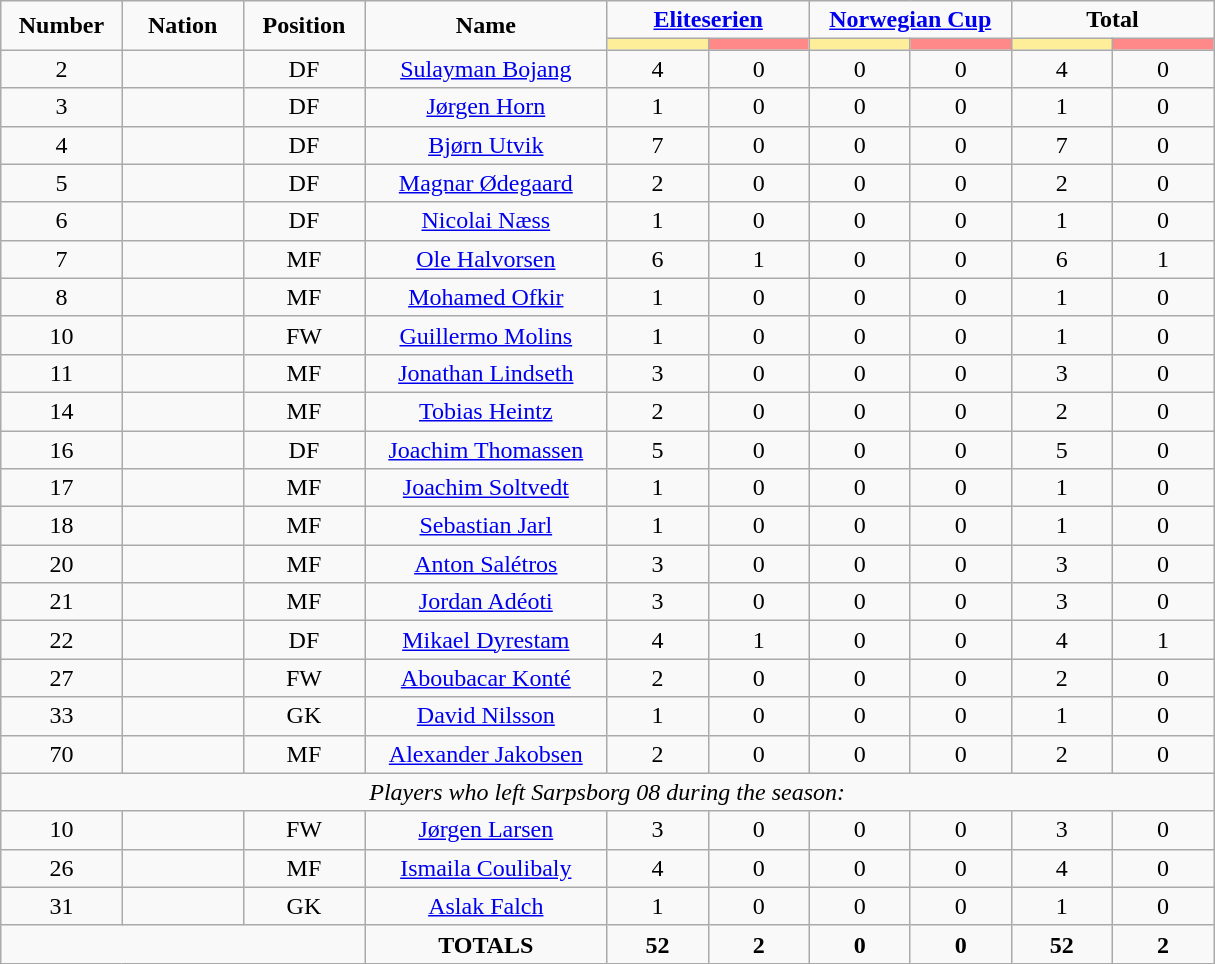<table class="wikitable" style="font-size: 100%; text-align: center;">
<tr>
<td rowspan="2" width="10%" align="center"><strong>Number</strong></td>
<td rowspan="2" width="10%" align="center"><strong>Nation</strong></td>
<td rowspan="2" width="10%" align="center"><strong>Position</strong></td>
<td rowspan="2" width="20%" align="center"><strong>Name</strong></td>
<td colspan="2" align="center"><strong><a href='#'>Eliteserien</a></strong></td>
<td colspan="2" align="center"><strong><a href='#'>Norwegian Cup</a></strong></td>
<td colspan="2" align="center"><strong>Total</strong></td>
</tr>
<tr>
<th width=60 style="background: #FFEE99"></th>
<th width=60 style="background: #FF8888"></th>
<th width=60 style="background: #FFEE99"></th>
<th width=60 style="background: #FF8888"></th>
<th width=60 style="background: #FFEE99"></th>
<th width=60 style="background: #FF8888"></th>
</tr>
<tr>
<td>2</td>
<td></td>
<td>DF</td>
<td><a href='#'>Sulayman Bojang</a></td>
<td>4</td>
<td>0</td>
<td>0</td>
<td>0</td>
<td>4</td>
<td>0</td>
</tr>
<tr>
<td>3</td>
<td></td>
<td>DF</td>
<td><a href='#'>Jørgen Horn</a></td>
<td>1</td>
<td>0</td>
<td>0</td>
<td>0</td>
<td>1</td>
<td>0</td>
</tr>
<tr>
<td>4</td>
<td></td>
<td>DF</td>
<td><a href='#'>Bjørn Utvik</a></td>
<td>7</td>
<td>0</td>
<td>0</td>
<td>0</td>
<td>7</td>
<td>0</td>
</tr>
<tr>
<td>5</td>
<td></td>
<td>DF</td>
<td><a href='#'>Magnar Ødegaard</a></td>
<td>2</td>
<td>0</td>
<td>0</td>
<td>0</td>
<td>2</td>
<td>0</td>
</tr>
<tr>
<td>6</td>
<td></td>
<td>DF</td>
<td><a href='#'>Nicolai Næss</a></td>
<td>1</td>
<td>0</td>
<td>0</td>
<td>0</td>
<td>1</td>
<td>0</td>
</tr>
<tr>
<td>7</td>
<td></td>
<td>MF</td>
<td><a href='#'>Ole Halvorsen</a></td>
<td>6</td>
<td>1</td>
<td>0</td>
<td>0</td>
<td>6</td>
<td>1</td>
</tr>
<tr>
<td>8</td>
<td></td>
<td>MF</td>
<td><a href='#'>Mohamed Ofkir</a></td>
<td>1</td>
<td>0</td>
<td>0</td>
<td>0</td>
<td>1</td>
<td>0</td>
</tr>
<tr>
<td>10</td>
<td></td>
<td>FW</td>
<td><a href='#'>Guillermo Molins</a></td>
<td>1</td>
<td>0</td>
<td>0</td>
<td>0</td>
<td>1</td>
<td>0</td>
</tr>
<tr>
<td>11</td>
<td></td>
<td>MF</td>
<td><a href='#'>Jonathan Lindseth</a></td>
<td>3</td>
<td>0</td>
<td>0</td>
<td>0</td>
<td>3</td>
<td>0</td>
</tr>
<tr>
<td>14</td>
<td></td>
<td>MF</td>
<td><a href='#'>Tobias Heintz</a></td>
<td>2</td>
<td>0</td>
<td>0</td>
<td>0</td>
<td>2</td>
<td>0</td>
</tr>
<tr>
<td>16</td>
<td></td>
<td>DF</td>
<td><a href='#'>Joachim Thomassen</a></td>
<td>5</td>
<td>0</td>
<td>0</td>
<td>0</td>
<td>5</td>
<td>0</td>
</tr>
<tr>
<td>17</td>
<td></td>
<td>MF</td>
<td><a href='#'>Joachim Soltvedt</a></td>
<td>1</td>
<td>0</td>
<td>0</td>
<td>0</td>
<td>1</td>
<td>0</td>
</tr>
<tr>
<td>18</td>
<td></td>
<td>MF</td>
<td><a href='#'>Sebastian Jarl</a></td>
<td>1</td>
<td>0</td>
<td>0</td>
<td>0</td>
<td>1</td>
<td>0</td>
</tr>
<tr>
<td>20</td>
<td></td>
<td>MF</td>
<td><a href='#'>Anton Salétros</a></td>
<td>3</td>
<td>0</td>
<td>0</td>
<td>0</td>
<td>3</td>
<td>0</td>
</tr>
<tr>
<td>21</td>
<td></td>
<td>MF</td>
<td><a href='#'>Jordan Adéoti</a></td>
<td>3</td>
<td>0</td>
<td>0</td>
<td>0</td>
<td>3</td>
<td>0</td>
</tr>
<tr>
<td>22</td>
<td></td>
<td>DF</td>
<td><a href='#'>Mikael Dyrestam</a></td>
<td>4</td>
<td>1</td>
<td>0</td>
<td>0</td>
<td>4</td>
<td>1</td>
</tr>
<tr>
<td>27</td>
<td></td>
<td>FW</td>
<td><a href='#'>Aboubacar Konté</a></td>
<td>2</td>
<td>0</td>
<td>0</td>
<td>0</td>
<td>2</td>
<td>0</td>
</tr>
<tr>
<td>33</td>
<td></td>
<td>GK</td>
<td><a href='#'>David Nilsson</a></td>
<td>1</td>
<td>0</td>
<td>0</td>
<td>0</td>
<td>1</td>
<td>0</td>
</tr>
<tr>
<td>70</td>
<td></td>
<td>MF</td>
<td><a href='#'>Alexander Jakobsen</a></td>
<td>2</td>
<td>0</td>
<td>0</td>
<td>0</td>
<td>2</td>
<td>0</td>
</tr>
<tr>
<td colspan="14"><em>Players who left Sarpsborg 08 during the season:</em></td>
</tr>
<tr>
<td>10</td>
<td></td>
<td>FW</td>
<td><a href='#'>Jørgen Larsen</a></td>
<td>3</td>
<td>0</td>
<td>0</td>
<td>0</td>
<td>3</td>
<td>0</td>
</tr>
<tr>
<td>26</td>
<td></td>
<td>MF</td>
<td><a href='#'>Ismaila Coulibaly</a></td>
<td>4</td>
<td>0</td>
<td>0</td>
<td>0</td>
<td>4</td>
<td>0</td>
</tr>
<tr>
<td>31</td>
<td></td>
<td>GK</td>
<td><a href='#'>Aslak Falch</a></td>
<td>1</td>
<td>0</td>
<td>0</td>
<td>0</td>
<td>1</td>
<td>0</td>
</tr>
<tr>
<td colspan="3"></td>
<td><strong>TOTALS</strong></td>
<td><strong>52</strong></td>
<td><strong>2</strong></td>
<td><strong>0</strong></td>
<td><strong>0</strong></td>
<td><strong>52</strong></td>
<td><strong>2</strong></td>
</tr>
</table>
